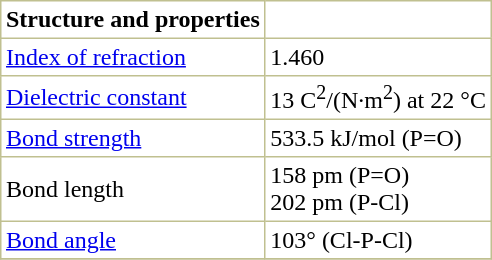<table border="1" cellspacing="0" cellpadding="3" style="margin: 0 0 0 0.5em; background: #FFFFFF; border-collapse: collapse; border-color: #C0C090;">
<tr>
<th>Structure and properties</th>
</tr>
<tr>
<td><a href='#'>Index of refraction</a></td>
<td>1.460</td>
</tr>
<tr>
<td><a href='#'>Dielectric constant</a></td>
<td>13 C<sup>2</sup>/(N·m<sup>2</sup>) at 22 °C</td>
</tr>
<tr>
<td><a href='#'>Bond strength</a></td>
<td>533.5 kJ/mol (P=O)</td>
</tr>
<tr>
<td>Bond length</td>
<td>158 pm (P=O)<br>202 pm (P-Cl)</td>
</tr>
<tr>
<td><a href='#'>Bond angle</a></td>
<td>103° (Cl-P-Cl)</td>
</tr>
<tr>
</tr>
</table>
